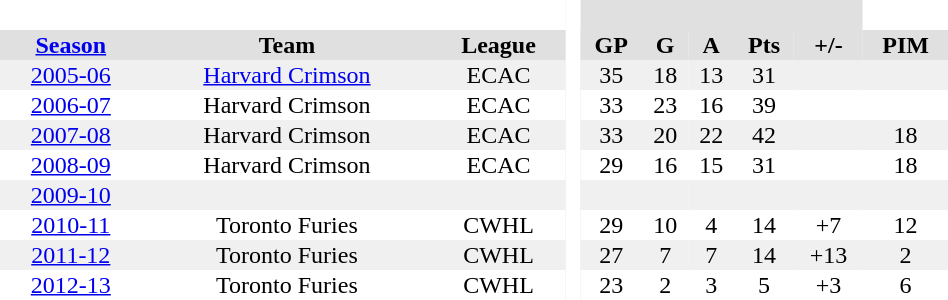<table BORDER="0" CELLPADDING="1" CELLSPACING="0" width="50%" style="text-align:center">
<tr bgcolor="#e0e0e0">
<th colspan="3" bgcolor="#ffffff"> </th>
<th rowspan="99" bgcolor="#ffffff"> </th>
<th colspan="5"></th>
</tr>
<tr bgcolor="#e0e0e0">
<th><a href='#'>Season</a></th>
<th>Team</th>
<th>League</th>
<th>GP</th>
<th>G</th>
<th>A</th>
<th>Pts</th>
<th>+/-</th>
<th>PIM</th>
</tr>
<tr>
</tr>
<tr bgcolor="#f0f0f0">
<td><a href='#'>2005-06</a></td>
<td><a href='#'>Harvard Crimson</a></td>
<td>ECAC</td>
<td>35</td>
<td>18</td>
<td>13</td>
<td>31</td>
<td></td>
<td></td>
</tr>
<tr>
<td><a href='#'>2006-07</a></td>
<td>Harvard Crimson</td>
<td>ECAC</td>
<td>33</td>
<td>23</td>
<td>16</td>
<td>39</td>
<td></td>
<td></td>
</tr>
<tr>
</tr>
<tr bgcolor="#f0f0f0">
<td><a href='#'>2007-08</a></td>
<td>Harvard Crimson</td>
<td>ECAC</td>
<td>33</td>
<td>20</td>
<td>22</td>
<td>42</td>
<td></td>
<td>18</td>
</tr>
<tr>
<td><a href='#'>2008-09</a></td>
<td>Harvard Crimson</td>
<td>ECAC</td>
<td>29</td>
<td>16</td>
<td>15</td>
<td>31</td>
<td></td>
<td>18</td>
</tr>
<tr>
</tr>
<tr bgcolor="#f0f0f0">
<td><a href='#'>2009-10</a></td>
<td></td>
<td></td>
<td></td>
<td></td>
<td></td>
<td></td>
<td></td>
<td></td>
</tr>
<tr>
<td><a href='#'>2010-11</a></td>
<td>Toronto Furies</td>
<td>CWHL</td>
<td>29</td>
<td>10</td>
<td>4</td>
<td>14</td>
<td>+7</td>
<td>12</td>
</tr>
<tr>
</tr>
<tr bgcolor="#f0f0f0">
<td><a href='#'>2011-12</a></td>
<td>Toronto Furies</td>
<td>CWHL</td>
<td>27</td>
<td>7</td>
<td>7</td>
<td>14</td>
<td>+13</td>
<td>2</td>
</tr>
<tr>
<td><a href='#'>2012-13</a></td>
<td>Toronto Furies</td>
<td>CWHL</td>
<td>23</td>
<td>2</td>
<td>3</td>
<td>5</td>
<td>+3</td>
<td>6</td>
</tr>
<tr>
</tr>
</table>
